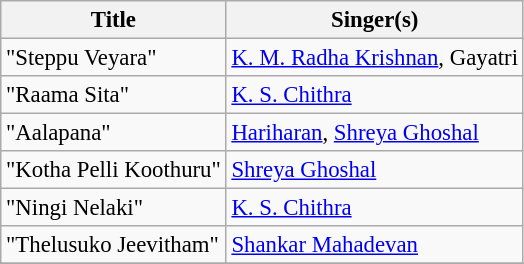<table class="wikitable" style="font-size:95%;">
<tr>
<th>Title</th>
<th>Singer(s)</th>
</tr>
<tr>
<td>"Steppu Veyara"</td>
<td><a href='#'>K. M. Radha Krishnan</a>, Gayatri</td>
</tr>
<tr>
<td>"Raama Sita"</td>
<td><a href='#'>K. S. Chithra</a></td>
</tr>
<tr>
<td>"Aalapana"</td>
<td><a href='#'>Hariharan</a>, <a href='#'>Shreya Ghoshal</a></td>
</tr>
<tr>
<td>"Kotha Pelli Koothuru"</td>
<td><a href='#'>Shreya Ghoshal</a></td>
</tr>
<tr>
<td>"Ningi Nelaki"</td>
<td><a href='#'>K. S. Chithra</a></td>
</tr>
<tr>
<td>"Thelusuko Jeevitham"</td>
<td><a href='#'>Shankar Mahadevan</a></td>
</tr>
<tr>
</tr>
</table>
